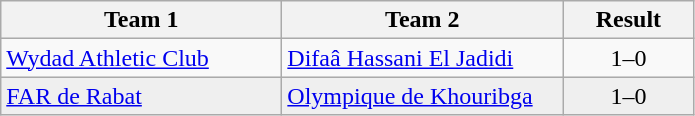<table class="wikitable">
<tr>
<th width="180">Team 1</th>
<th width="180">Team 2</th>
<th width="80">Result</th>
</tr>
<tr>
<td><a href='#'>Wydad Athletic Club</a></td>
<td><a href='#'>Difaâ Hassani El Jadidi</a></td>
<td align="center">1–0</td>
</tr>
<tr style="background:#EFEFEF">
<td><a href='#'>FAR de Rabat</a></td>
<td><a href='#'>Olympique de Khouribga</a></td>
<td align="center">1–0</td>
</tr>
</table>
